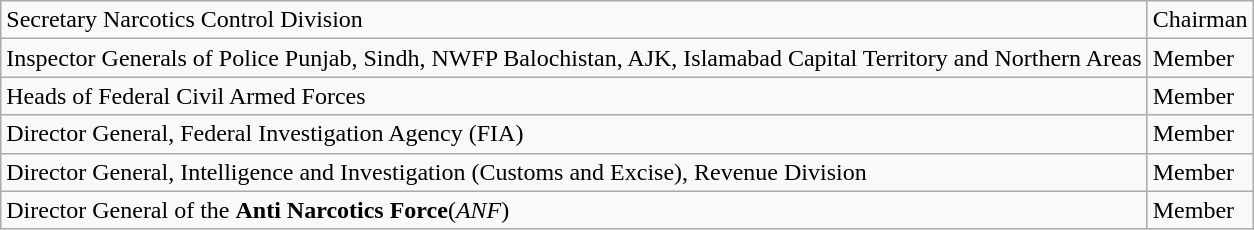<table class="wikitable">
<tr>
<td>Secretary Narcotics Control Division</td>
<td>Chairman</td>
</tr>
<tr>
<td>Inspector Generals of Police Punjab, Sindh, NWFP Balochistan, AJK, Islamabad Capital Territory and Northern Areas</td>
<td>Member</td>
</tr>
<tr>
<td>Heads of Federal Civil Armed Forces</td>
<td>Member</td>
</tr>
<tr>
<td>Director General, Federal Investigation Agency (FIA)</td>
<td>Member</td>
</tr>
<tr>
<td>Director General, Intelligence and Investigation (Customs and Excise), Revenue Division</td>
<td>Member</td>
</tr>
<tr>
<td>Director General of the <strong>Anti Narcotics Force</strong>(<em>ANF</em>)</td>
<td>Member</td>
</tr>
</table>
